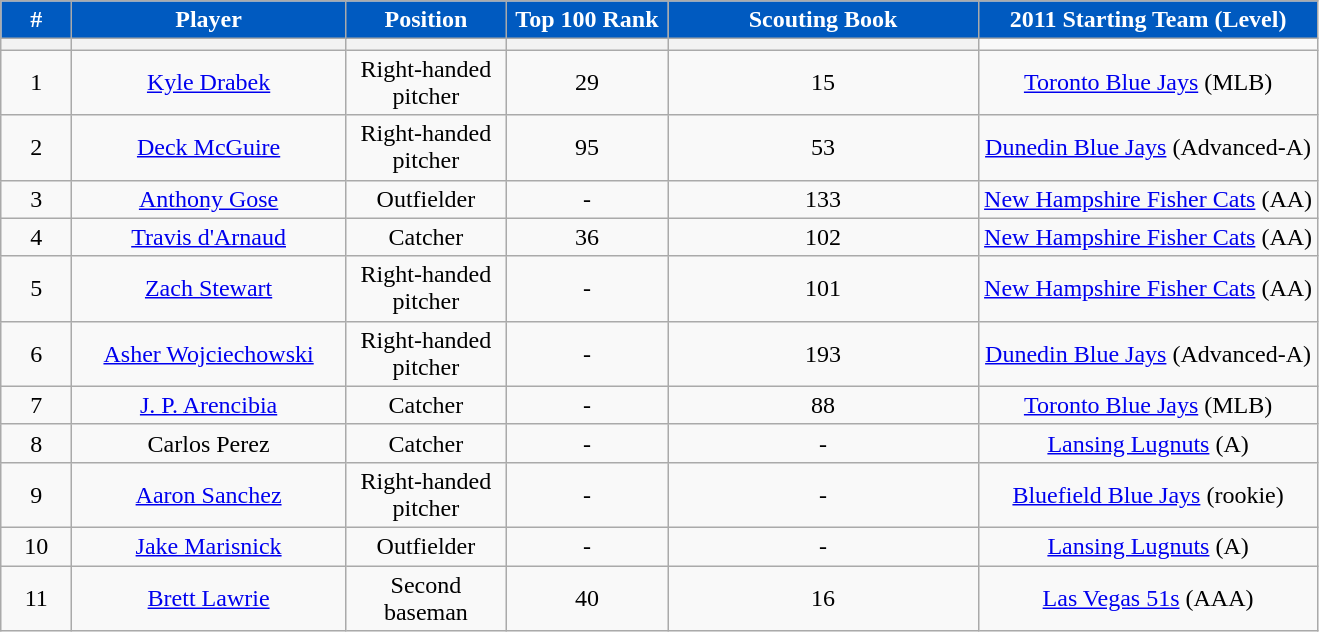<table class="wikitable">
<tr>
<th style="background:#005ac0; color:white;">#</th>
<th style="background:#005ac0; color:white;">Player</th>
<th style="background:#005ac0; color:white;">Position</th>
<th style="background:#005ac0; color:white;">Top 100 Rank</th>
<th style="background:#005ac0; color:white;">Scouting Book</th>
<th style="background:#005ac0; color:white;">2011 Starting Team (Level)</th>
</tr>
<tr>
<th width=40></th>
<th width=175></th>
<th width=100></th>
<th width=100></th>
<th width=200></th>
</tr>
<tr>
<td style="text-align:center">1</td>
<td style="text-align:center"><a href='#'>Kyle Drabek</a></td>
<td style="text-align:center">Right-handed pitcher</td>
<td style="text-align:center">29</td>
<td style="text-align:center">15</td>
<td style="text-align:center"><a href='#'>Toronto Blue Jays</a> (MLB)</td>
</tr>
<tr>
<td style="text-align:center">2</td>
<td style="text-align:center"><a href='#'>Deck McGuire</a></td>
<td style="text-align:center">Right-handed pitcher</td>
<td style="text-align:center">95</td>
<td style="text-align:center">53</td>
<td style="text-align:center"><a href='#'>Dunedin Blue Jays</a> (Advanced-A)</td>
</tr>
<tr>
<td style="text-align:center">3</td>
<td style="text-align:center"><a href='#'>Anthony Gose</a></td>
<td style="text-align:center">Outfielder</td>
<td style="text-align:center">-</td>
<td style="text-align:center">133</td>
<td style="text-align:center"><a href='#'>New Hampshire Fisher Cats</a> (AA)</td>
</tr>
<tr>
<td style="text-align:center">4</td>
<td style="text-align:center"><a href='#'>Travis d'Arnaud</a></td>
<td style="text-align:center">Catcher</td>
<td style="text-align:center">36</td>
<td style="text-align:center">102</td>
<td style="text-align:center"><a href='#'>New Hampshire Fisher Cats</a> (AA)</td>
</tr>
<tr>
<td style="text-align:center">5</td>
<td style="text-align:center"><a href='#'>Zach Stewart</a></td>
<td style="text-align:center">Right-handed pitcher</td>
<td style="text-align:center">-</td>
<td style="text-align:center">101</td>
<td style="text-align:center"><a href='#'>New Hampshire Fisher Cats</a> (AA)</td>
</tr>
<tr>
<td style="text-align:center">6</td>
<td style="text-align:center"><a href='#'>Asher Wojciechowski</a></td>
<td style="text-align:center">Right-handed pitcher</td>
<td style="text-align:center">-</td>
<td style="text-align:center">193</td>
<td style="text-align:center"><a href='#'>Dunedin Blue Jays</a> (Advanced-A)</td>
</tr>
<tr>
<td style="text-align:center">7</td>
<td style="text-align:center"><a href='#'>J. P. Arencibia</a></td>
<td style="text-align:center">Catcher</td>
<td style="text-align:center">-</td>
<td style="text-align:center">88</td>
<td style="text-align:center"><a href='#'>Toronto Blue Jays</a> (MLB)</td>
</tr>
<tr>
<td style="text-align:center">8</td>
<td style="text-align:center">Carlos Perez</td>
<td style="text-align:center">Catcher</td>
<td style="text-align:center">-</td>
<td style="text-align:center">-</td>
<td style="text-align:center"><a href='#'>Lansing Lugnuts</a> (A)</td>
</tr>
<tr>
<td style="text-align:center">9</td>
<td style="text-align:center"><a href='#'>Aaron Sanchez</a></td>
<td style="text-align:center">Right-handed pitcher</td>
<td style="text-align:center">-</td>
<td style="text-align:center">-</td>
<td style="text-align:center"><a href='#'>Bluefield Blue Jays</a> (rookie)</td>
</tr>
<tr>
<td style="text-align:center">10</td>
<td style="text-align:center"><a href='#'>Jake Marisnick</a></td>
<td style="text-align:center">Outfielder</td>
<td style="text-align:center">-</td>
<td style="text-align:center">-</td>
<td style="text-align:center"><a href='#'>Lansing Lugnuts</a> (A)</td>
</tr>
<tr>
<td style="text-align:center">11</td>
<td style="text-align:center"><a href='#'>Brett Lawrie</a></td>
<td style="text-align:center">Second baseman</td>
<td style="text-align:center">40</td>
<td style="text-align:center">16</td>
<td style="text-align:center"><a href='#'>Las Vegas 51s</a> (AAA)</td>
</tr>
</table>
